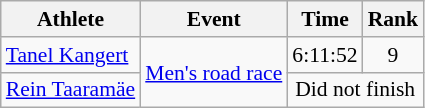<table class="wikitable" style="font-size:90%">
<tr>
<th>Athlete</th>
<th>Event</th>
<th>Time</th>
<th>Rank</th>
</tr>
<tr align=center>
<td align=left><a href='#'>Tanel Kangert</a></td>
<td align=left rowspan=2><a href='#'>Men's road race</a></td>
<td>6:11:52</td>
<td>9</td>
</tr>
<tr align=center>
<td align=left><a href='#'>Rein Taaramäe</a></td>
<td colspan=2>Did not finish</td>
</tr>
</table>
